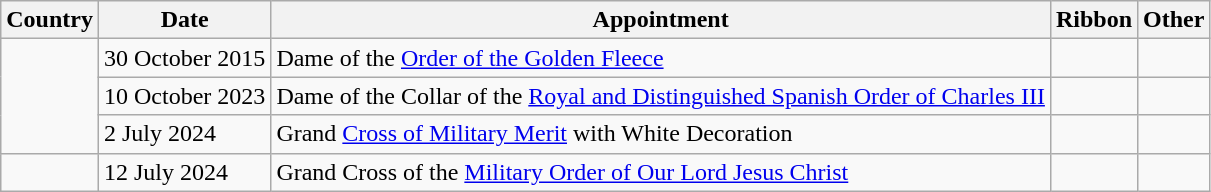<table class="wikitable sortable">
<tr>
<th>Country</th>
<th>Date</th>
<th>Appointment</th>
<th>Ribbon</th>
<th>Other</th>
</tr>
<tr>
<td rowspan="3"></td>
<td>30 October 2015</td>
<td>Dame of the <a href='#'>Order of the Golden Fleece</a></td>
<td></td>
<td></td>
</tr>
<tr>
<td>10 October 2023</td>
<td>Dame of the Collar of the <a href='#'>Royal and Distinguished Spanish Order of Charles III</a></td>
<td></td>
<td></td>
</tr>
<tr>
<td>2 July 2024</td>
<td>Grand <a href='#'>Cross of Military Merit</a> with White Decoration</td>
<td></td>
<td></td>
</tr>
<tr>
<td></td>
<td>12 July 2024</td>
<td>Grand Cross of the <a href='#'>Military Order of Our Lord Jesus Christ</a></td>
<td></td>
<td></td>
</tr>
</table>
